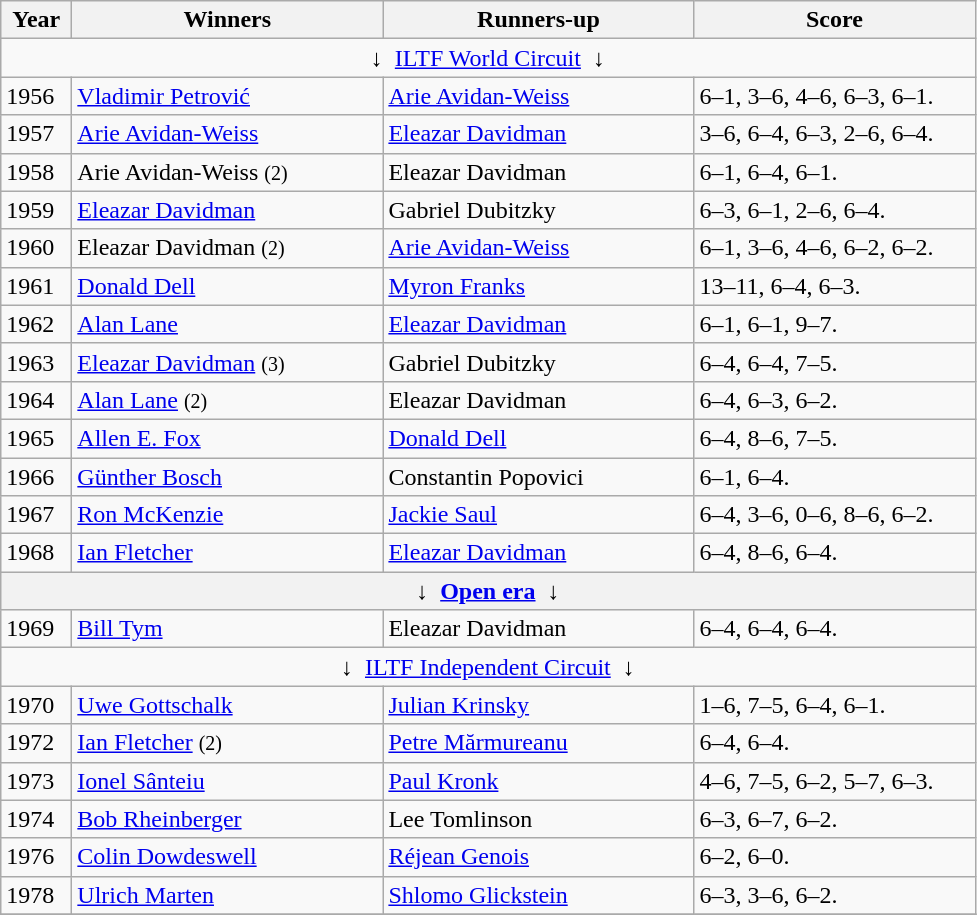<table class="wikitable">
<tr>
<th style="width:40px">Year</th>
<th style="width:200px">Winners</th>
<th style="width:200px">Runners-up</th>
<th style="width:180px" class="unsortable">Score</th>
</tr>
<tr>
<td colspan=4 align=center>↓  <a href='#'>ILTF World Circuit</a>  ↓</td>
</tr>
<tr>
<td>1956</td>
<td> <a href='#'>Vladimir Petrović</a></td>
<td> <a href='#'>Arie Avidan-Weiss</a></td>
<td>6–1, 3–6, 4–6, 6–3, 6–1.</td>
</tr>
<tr>
<td>1957</td>
<td> <a href='#'>Arie Avidan-Weiss</a></td>
<td> <a href='#'>Eleazar Davidman</a></td>
<td>3–6, 6–4, 6–3, 2–6, 6–4.</td>
</tr>
<tr>
<td>1958</td>
<td> Arie Avidan-Weiss <small>(2)</small></td>
<td> Eleazar Davidman</td>
<td>6–1, 6–4, 6–1.</td>
</tr>
<tr>
<td>1959</td>
<td> <a href='#'>Eleazar Davidman</a></td>
<td> Gabriel Dubitzky</td>
<td>6–3, 6–1, 2–6, 6–4.</td>
</tr>
<tr>
<td>1960</td>
<td> Eleazar Davidman <small>(2)</small></td>
<td> <a href='#'>Arie Avidan-Weiss</a></td>
<td>6–1, 3–6, 4–6, 6–2, 6–2.</td>
</tr>
<tr>
<td>1961</td>
<td> <a href='#'>Donald Dell</a></td>
<td> <a href='#'>Myron Franks</a></td>
<td>13–11, 6–4, 6–3.</td>
</tr>
<tr>
<td>1962</td>
<td> <a href='#'>Alan Lane</a></td>
<td> <a href='#'>Eleazar Davidman</a></td>
<td>6–1, 6–1, 9–7.</td>
</tr>
<tr>
<td>1963</td>
<td> <a href='#'>Eleazar Davidman</a> <small>(3)</small></td>
<td> Gabriel Dubitzky</td>
<td>6–4, 6–4, 7–5.</td>
</tr>
<tr>
<td>1964</td>
<td> <a href='#'>Alan Lane</a> <small>(2)</small></td>
<td> Eleazar Davidman</td>
<td>6–4, 6–3, 6–2.</td>
</tr>
<tr>
<td>1965</td>
<td> <a href='#'>Allen E. Fox</a></td>
<td> <a href='#'>Donald Dell</a></td>
<td>6–4, 8–6, 7–5.</td>
</tr>
<tr>
<td>1966</td>
<td> <a href='#'>Günther Bosch</a></td>
<td> Constantin Popovici</td>
<td>6–1, 6–4.</td>
</tr>
<tr>
<td>1967</td>
<td> <a href='#'>Ron McKenzie</a></td>
<td> <a href='#'>Jackie Saul</a></td>
<td>6–4, 3–6, 0–6, 8–6, 6–2.</td>
</tr>
<tr>
<td>1968</td>
<td> <a href='#'>Ian Fletcher</a></td>
<td> <a href='#'>Eleazar Davidman</a></td>
<td>6–4, 8–6, 6–4.</td>
</tr>
<tr>
<th colspan=4 align=center>↓  <a href='#'>Open era</a>  ↓</th>
</tr>
<tr>
<td>1969</td>
<td>  <a href='#'>Bill Tym</a></td>
<td> Eleazar Davidman</td>
<td>6–4, 6–4, 6–4.</td>
</tr>
<tr>
<td colspan=4 align=center>↓  <a href='#'>ILTF Independent Circuit</a>  ↓</td>
</tr>
<tr>
<td>1970</td>
<td> <a href='#'>Uwe Gottschalk</a></td>
<td> <a href='#'>Julian Krinsky</a></td>
<td>1–6, 7–5, 6–4, 6–1.</td>
</tr>
<tr>
<td>1972</td>
<td> <a href='#'>Ian Fletcher</a> <small>(2)</small></td>
<td> <a href='#'>Petre Mărmureanu</a></td>
<td>6–4, 6–4.</td>
</tr>
<tr>
<td>1973</td>
<td> <a href='#'>Ionel Sânteiu</a></td>
<td> <a href='#'>Paul Kronk</a></td>
<td>4–6, 7–5, 6–2, 5–7, 6–3.</td>
</tr>
<tr>
<td>1974</td>
<td> <a href='#'>Bob Rheinberger</a></td>
<td> Lee Tomlinson</td>
<td>6–3, 6–7, 6–2.</td>
</tr>
<tr>
<td>1976</td>
<td> <a href='#'>Colin Dowdeswell</a></td>
<td> <a href='#'>Réjean Genois</a></td>
<td>6–2, 6–0.</td>
</tr>
<tr>
<td>1978</td>
<td> <a href='#'>Ulrich Marten</a></td>
<td> <a href='#'>Shlomo Glickstein</a></td>
<td>6–3, 3–6, 6–2.</td>
</tr>
<tr>
</tr>
</table>
